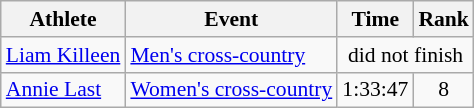<table class="wikitable" style="font-size:90%;">
<tr>
<th>Athlete</th>
<th>Event</th>
<th>Time</th>
<th>Rank</th>
</tr>
<tr align=center>
<td align=left><a href='#'>Liam Killeen</a></td>
<td align=left><a href='#'>Men's cross-country</a></td>
<td colspan=2>did not finish</td>
</tr>
<tr align=center>
<td align=left><a href='#'>Annie Last</a></td>
<td align=left><a href='#'>Women's cross-country</a></td>
<td>1:33:47</td>
<td>8</td>
</tr>
</table>
